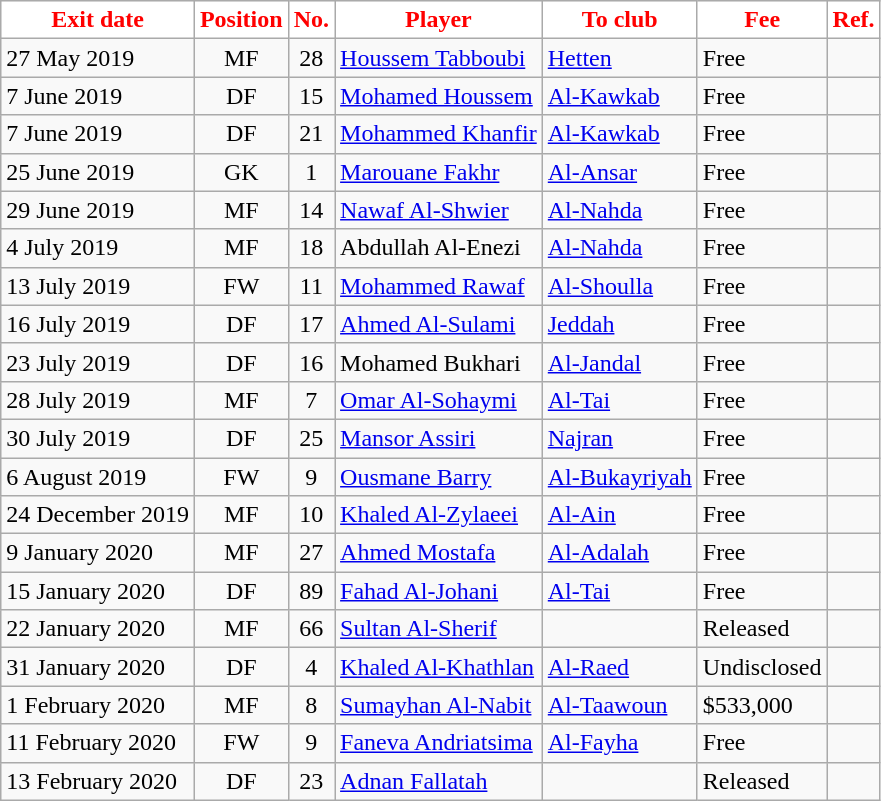<table class="wikitable sortable">
<tr>
<th style="background:white; color:red;"><strong>Exit date</strong></th>
<th style="background:white; color:red;"><strong>Position</strong></th>
<th style="background:white; color:red;"><strong>No.</strong></th>
<th style="background:white; color:red;"><strong>Player</strong></th>
<th style="background:white; color:red;"><strong>To club</strong></th>
<th style="background:white; color:red;"><strong>Fee</strong></th>
<th style="background:white; color:red;"><strong>Ref.</strong></th>
</tr>
<tr>
<td>27 May 2019</td>
<td style="text-align:center;">MF</td>
<td style="text-align:center;">28</td>
<td style="text-align:left;"> <a href='#'>Houssem Tabboubi</a></td>
<td style="text-align:left;"> <a href='#'>Hetten</a></td>
<td>Free</td>
<td></td>
</tr>
<tr>
<td>7 June 2019</td>
<td style="text-align:center;">DF</td>
<td style="text-align:center;">15</td>
<td style="text-align:left;"> <a href='#'>Mohamed Houssem</a></td>
<td style="text-align:left;"> <a href='#'>Al-Kawkab</a></td>
<td>Free</td>
<td></td>
</tr>
<tr>
<td>7 June 2019</td>
<td style="text-align:center;">DF</td>
<td style="text-align:center;">21</td>
<td style="text-align:left;"> <a href='#'>Mohammed Khanfir</a></td>
<td style="text-align:left;"> <a href='#'>Al-Kawkab</a></td>
<td>Free</td>
<td></td>
</tr>
<tr>
<td>25 June 2019</td>
<td style="text-align:center;">GK</td>
<td style="text-align:center;">1</td>
<td style="text-align:left;"> <a href='#'>Marouane Fakhr</a></td>
<td style="text-align:left;"> <a href='#'>Al-Ansar</a></td>
<td>Free</td>
<td></td>
</tr>
<tr>
<td>29 June 2019</td>
<td style="text-align:center;">MF</td>
<td style="text-align:center;">14</td>
<td style="text-align:left;"> <a href='#'>Nawaf Al-Shwier</a></td>
<td style="text-align:left;"> <a href='#'>Al-Nahda</a></td>
<td>Free</td>
<td></td>
</tr>
<tr>
<td>4 July 2019</td>
<td style="text-align:center;">MF</td>
<td style="text-align:center;">18</td>
<td style="text-align:left;"> Abdullah Al-Enezi</td>
<td style="text-align:left;"> <a href='#'>Al-Nahda</a></td>
<td>Free</td>
<td></td>
</tr>
<tr>
<td>13 July 2019</td>
<td style="text-align:center;">FW</td>
<td style="text-align:center;">11</td>
<td style="text-align:left;"> <a href='#'>Mohammed Rawaf</a></td>
<td style="text-align:left;"> <a href='#'>Al-Shoulla</a></td>
<td>Free</td>
<td></td>
</tr>
<tr>
<td>16 July 2019</td>
<td style="text-align:center;">DF</td>
<td style="text-align:center;">17</td>
<td style="text-align:left;"> <a href='#'>Ahmed Al-Sulami</a></td>
<td style="text-align:left;"> <a href='#'>Jeddah</a></td>
<td>Free</td>
<td></td>
</tr>
<tr>
<td>23 July 2019</td>
<td style="text-align:center;">DF</td>
<td style="text-align:center;">16</td>
<td style="text-align:left;"> Mohamed Bukhari</td>
<td style="text-align:left;"> <a href='#'>Al-Jandal</a></td>
<td>Free</td>
<td></td>
</tr>
<tr>
<td>28 July 2019</td>
<td style="text-align:center;">MF</td>
<td style="text-align:center;">7</td>
<td style="text-align:left;"> <a href='#'>Omar Al-Sohaymi</a></td>
<td style="text-align:left;"> <a href='#'>Al-Tai</a></td>
<td>Free</td>
<td></td>
</tr>
<tr>
<td>30 July 2019</td>
<td style="text-align:center;">DF</td>
<td style="text-align:center;">25</td>
<td style="text-align:left;"> <a href='#'>Mansor Assiri</a></td>
<td style="text-align:left;"> <a href='#'>Najran</a></td>
<td>Free</td>
<td></td>
</tr>
<tr>
<td>6 August 2019</td>
<td style="text-align:center;">FW</td>
<td style="text-align:center;">9</td>
<td style="text-align:left;"> <a href='#'>Ousmane Barry</a></td>
<td style="text-align:left;"> <a href='#'>Al-Bukayriyah</a></td>
<td>Free</td>
<td></td>
</tr>
<tr>
<td>24 December 2019</td>
<td style="text-align:center;">MF</td>
<td style="text-align:center;">10</td>
<td style="text-align:left;"> <a href='#'>Khaled Al-Zylaeei</a></td>
<td style="text-align:left;"> <a href='#'>Al-Ain</a></td>
<td>Free</td>
<td></td>
</tr>
<tr>
<td>9 January 2020</td>
<td style="text-align:center;">MF</td>
<td style="text-align:center;">27</td>
<td style="text-align:left;"> <a href='#'>Ahmed Mostafa</a></td>
<td style="text-align:left;"> <a href='#'>Al-Adalah</a></td>
<td>Free</td>
<td></td>
</tr>
<tr>
<td>15 January 2020</td>
<td style="text-align:center;">DF</td>
<td style="text-align:center;">89</td>
<td style="text-align:left;"> <a href='#'>Fahad Al-Johani</a></td>
<td style="text-align:left;"> <a href='#'>Al-Tai</a></td>
<td>Free</td>
<td></td>
</tr>
<tr>
<td>22 January 2020</td>
<td style="text-align:center;">MF</td>
<td style="text-align:center;">66</td>
<td style="text-align:left;"> <a href='#'>Sultan Al-Sherif</a></td>
<td style="text-align:left;"></td>
<td>Released</td>
<td></td>
</tr>
<tr>
<td>31 January 2020</td>
<td style="text-align:center;">DF</td>
<td style="text-align:center;">4</td>
<td style="text-align:left;"> <a href='#'>Khaled Al-Khathlan</a></td>
<td style="text-align:left;"> <a href='#'>Al-Raed</a></td>
<td>Undisclosed</td>
<td></td>
</tr>
<tr>
<td>1 February 2020</td>
<td style="text-align:center;">MF</td>
<td style="text-align:center;">8</td>
<td style="text-align:left;"> <a href='#'>Sumayhan Al-Nabit</a></td>
<td style="text-align:left;"> <a href='#'>Al-Taawoun</a></td>
<td>$533,000</td>
<td></td>
</tr>
<tr>
<td>11 February 2020</td>
<td style="text-align:center;">FW</td>
<td style="text-align:center;">9</td>
<td style="text-align:left;"> <a href='#'>Faneva Andriatsima</a></td>
<td style="text-align:left;"> <a href='#'>Al-Fayha</a></td>
<td>Free</td>
<td></td>
</tr>
<tr>
<td>13 February 2020</td>
<td style="text-align:center;">DF</td>
<td style="text-align:center;">23</td>
<td style="text-align:left;"> <a href='#'>Adnan Fallatah</a></td>
<td style="text-align:left;"></td>
<td>Released</td>
<td></td>
</tr>
</table>
